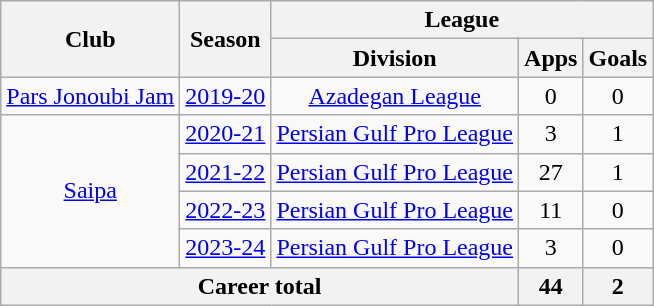<table class="wikitable" style="text-align: center">
<tr>
<th rowspan="2">Club</th>
<th rowspan="2">Season</th>
<th colspan="3">League</th>
</tr>
<tr>
<th>Division</th>
<th>Apps</th>
<th>Goals</th>
</tr>
<tr>
<td><a href='#'>Pars Jonoubi Jam</a></td>
<td><a href='#'>2019-20</a></td>
<td><a href='#'>Azadegan League</a></td>
<td>0</td>
<td>0</td>
</tr>
<tr>
<td rowspan="4"><a href='#'>Saipa</a></td>
<td><a href='#'>2020-21</a></td>
<td><a href='#'>Persian Gulf Pro League</a></td>
<td>3</td>
<td>1</td>
</tr>
<tr>
<td><a href='#'>2021-22</a></td>
<td><a href='#'>Persian Gulf Pro League</a></td>
<td>27</td>
<td>1</td>
</tr>
<tr>
<td><a href='#'>2022-23</a></td>
<td><a href='#'>Persian Gulf Pro League</a></td>
<td>11</td>
<td>0</td>
</tr>
<tr>
<td><a href='#'>2023-24</a></td>
<td><a href='#'>Persian Gulf Pro League</a></td>
<td>3</td>
<td>0</td>
</tr>
<tr>
<th colspan="3">Career total</th>
<th>44</th>
<th>2</th>
</tr>
</table>
